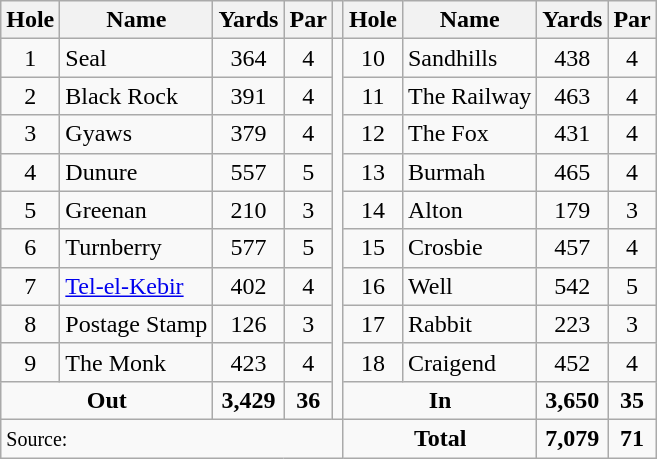<table class=wikitable>
<tr>
<th>Hole</th>
<th>Name</th>
<th>Yards</th>
<th>Par</th>
<th></th>
<th>Hole</th>
<th>Name</th>
<th>Yards</th>
<th>Par</th>
</tr>
<tr>
<td align=center>1</td>
<td>Seal</td>
<td align=center>364</td>
<td align=center>4</td>
<td rowspan=10></td>
<td align=center>10</td>
<td>Sandhills</td>
<td align=center>438</td>
<td align=center>4</td>
</tr>
<tr>
<td align=center>2</td>
<td>Black Rock</td>
<td align=center>391</td>
<td align=center>4</td>
<td align=center>11</td>
<td>The Railway</td>
<td align=center>463</td>
<td align=center>4</td>
</tr>
<tr>
<td align=center>3</td>
<td>Gyaws</td>
<td align=center>379</td>
<td align=center>4</td>
<td align=center>12</td>
<td>The Fox</td>
<td align=center>431</td>
<td align=center>4</td>
</tr>
<tr>
<td align=center>4</td>
<td>Dunure</td>
<td align=center>557</td>
<td align=center>5</td>
<td align=center>13</td>
<td>Burmah</td>
<td align=center>465</td>
<td align=center>4</td>
</tr>
<tr>
<td align=center>5</td>
<td>Greenan</td>
<td align=center>210</td>
<td align=center>3</td>
<td align=center>14</td>
<td>Alton</td>
<td align=center>179</td>
<td align=center>3</td>
</tr>
<tr>
<td align=center>6</td>
<td>Turnberry</td>
<td align=center>577</td>
<td align=center>5</td>
<td align=center>15</td>
<td>Crosbie</td>
<td align=center>457</td>
<td align=center>4</td>
</tr>
<tr>
<td align=center>7</td>
<td><a href='#'>Tel-el-Kebir</a></td>
<td align=center>402</td>
<td align=center>4</td>
<td align=center>16</td>
<td>Well</td>
<td align=center>542</td>
<td align=center>5</td>
</tr>
<tr>
<td align=center>8</td>
<td>Postage Stamp</td>
<td align=center>126</td>
<td align=center>3</td>
<td align=center>17</td>
<td>Rabbit</td>
<td align=center>223</td>
<td align=center>3</td>
</tr>
<tr>
<td align=center>9</td>
<td>The Monk</td>
<td align=center>423</td>
<td align=center>4</td>
<td align=center>18</td>
<td>Craigend</td>
<td align=center>452</td>
<td align=center>4</td>
</tr>
<tr>
<td colspan=2 align=center><strong>Out</strong></td>
<td align=center><strong>3,429</strong></td>
<td align=center><strong>36</strong></td>
<td colspan=2 align=center><strong>In</strong></td>
<td align=center><strong>3,650</strong></td>
<td align=center><strong>35</strong></td>
</tr>
<tr>
<td colspan=5><small>Source:</small></td>
<td colspan=2 align=center><strong>Total</strong></td>
<td align=center><strong>7,079</strong></td>
<td align=center><strong>71</strong></td>
</tr>
</table>
